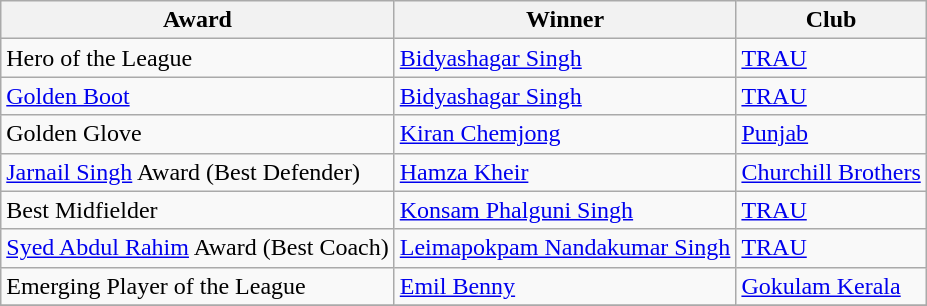<table class="wikitable">
<tr>
<th>Award</th>
<th>Winner</th>
<th>Club</th>
</tr>
<tr>
<td>Hero of the League</td>
<td> <a href='#'>Bidyashagar Singh</a></td>
<td><a href='#'>TRAU</a></td>
</tr>
<tr>
<td><a href='#'>Golden Boot</a></td>
<td> <a href='#'>Bidyashagar Singh</a></td>
<td><a href='#'>TRAU</a></td>
</tr>
<tr>
<td>Golden Glove</td>
<td> <a href='#'>Kiran Chemjong</a></td>
<td><a href='#'>Punjab</a></td>
</tr>
<tr>
<td><a href='#'>Jarnail Singh</a> Award (Best Defender)</td>
<td> <a href='#'>Hamza Kheir</a></td>
<td><a href='#'>Churchill Brothers</a></td>
</tr>
<tr>
<td>Best Midfielder</td>
<td> <a href='#'>Konsam Phalguni Singh</a></td>
<td><a href='#'>TRAU</a></td>
</tr>
<tr>
<td><a href='#'>Syed Abdul Rahim</a> Award (Best Coach)</td>
<td> <a href='#'>Leimapokpam Nandakumar Singh</a></td>
<td><a href='#'>TRAU</a></td>
</tr>
<tr>
<td>Emerging Player of the League</td>
<td> <a href='#'>Emil Benny</a></td>
<td><a href='#'>Gokulam Kerala</a></td>
</tr>
<tr>
</tr>
</table>
